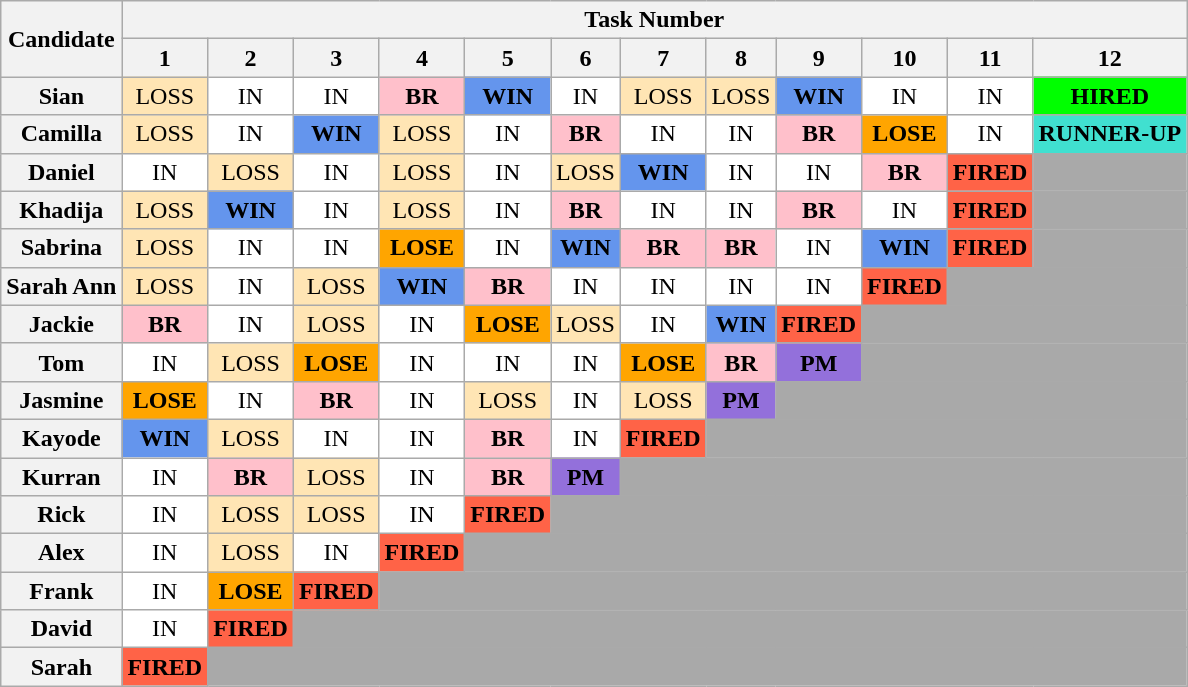<table class="wikitable" style="text-align:center">
<tr>
<th rowspan="2">Candidate</th>
<th colspan="13">Task Number</th>
</tr>
<tr>
<th>1</th>
<th>2</th>
<th>3</th>
<th>4</th>
<th>5</th>
<th>6</th>
<th>7</th>
<th>8</th>
<th>9</th>
<th>10</th>
<th>11</th>
<th>12</th>
</tr>
<tr>
<th>Sian</th>
<td style="background:#FFE5B4;">LOSS</td>
<td style="background:white;">IN</td>
<td style="background:white;">IN</td>
<td style="background:pink;"><strong>BR</strong></td>
<td style="background:cornflowerblue;"><strong>WIN</strong></td>
<td style="background:white;">IN</td>
<td style="background:#FFE5B4;">LOSS</td>
<td style="background:#FFE5B4;">LOSS</td>
<td style="background:cornflowerblue;"><strong>WIN</strong></td>
<td style="background:white;">IN</td>
<td style="background:white;">IN</td>
<td style="background:lime;"><strong>HIRED</strong></td>
</tr>
<tr>
<th>Camilla</th>
<td style="background:#FFE5B4;">LOSS</td>
<td style="background:white;">IN</td>
<td style="background:cornflowerblue;"><strong>WIN</strong></td>
<td style="background:#FFE5B4;">LOSS</td>
<td style="background:white;">IN</td>
<td style="background:pink;"><strong>BR</strong></td>
<td style="background:white;">IN</td>
<td style="background:white;">IN</td>
<td style="background:pink;"><strong>BR</strong></td>
<td style="background:orange;"><strong>LOSE</strong></td>
<td style="background:white;">IN</td>
<td style="background:turquoise;"><strong>RUNNER-UP</strong></td>
</tr>
<tr>
<th>Daniel</th>
<td style="background:white;">IN</td>
<td style="background:#FFE5B4;">LOSS</td>
<td style="background:white;">IN</td>
<td style="background:#FFE5B4;">LOSS</td>
<td style="background:white;">IN</td>
<td style="background:#FFE5B4;">LOSS</td>
<td style="background:cornflowerblue;"><strong>WIN</strong></td>
<td style="background:white;">IN</td>
<td style="background:white;">IN</td>
<td style="background:pink;"><strong>BR</strong></td>
<td style="background:tomato;"><strong>FIRED</strong></td>
<td colspan="1" style="background:darkgrey;"></td>
</tr>
<tr>
<th>Khadija</th>
<td style="background:#FFE5B4;">LOSS</td>
<td style="background:cornflowerblue;"><strong>WIN</strong></td>
<td style="background:white;">IN</td>
<td style="background:#FFE5B4;">LOSS</td>
<td style="background:white;">IN</td>
<td style="background:pink;"><strong>BR</strong></td>
<td style="background:white;">IN</td>
<td style="background:white;">IN</td>
<td style="background:pink;"><strong>BR</strong></td>
<td style="background:white;">IN</td>
<td style="background:tomato;"><strong>FIRED</strong></td>
<td colspan="1" style="background:darkgrey;"></td>
</tr>
<tr>
<th>Sabrina</th>
<td style="background:#FFE5B4;">LOSS</td>
<td style="background:white;">IN</td>
<td style="background:white;">IN</td>
<td style="background:orange;"><strong>LOSE</strong></td>
<td style="background:white;">IN</td>
<td style="background:cornflowerblue;"><strong>WIN</strong></td>
<td style="background:pink;"><strong>BR</strong></td>
<td style="background:pink;"><strong>BR</strong></td>
<td style="background:white;">IN</td>
<td style="background:cornflowerblue;"><strong>WIN</strong></td>
<td style="background:tomato;"><strong>FIRED</strong></td>
<td colspan="1" style="background:darkgrey;"></td>
</tr>
<tr>
<th>Sarah Ann</th>
<td style="background:#FFE5B4;">LOSS</td>
<td style="background:white;">IN</td>
<td style="background:#FFE5B4;">LOSS</td>
<td style="background:cornflowerblue;"><strong>WIN</strong></td>
<td style="background:pink;"><strong>BR</strong></td>
<td style="background:white;">IN</td>
<td style="background:white;">IN</td>
<td style="background:white;">IN</td>
<td style="background:white;">IN</td>
<td style="background:tomato;"><strong>FIRED</strong></td>
<td colspan="2" style="background:darkgrey;"></td>
</tr>
<tr>
<th>Jackie</th>
<td style="background:pink;"><strong>BR</strong></td>
<td style="background:white;">IN</td>
<td style="background:#FFE5B4;">LOSS</td>
<td style="background:white;">IN</td>
<td style="background:orange;"><strong>LOSE</strong></td>
<td style="background:#FFE5B4;">LOSS</td>
<td style="background:white;">IN</td>
<td style="background:cornflowerblue;"><strong>WIN</strong></td>
<td style="background:tomato;"><strong>FIRED</strong></td>
<td colspan="3" style="background:darkgrey;"></td>
</tr>
<tr>
<th>Tom</th>
<td style="background:white;">IN</td>
<td style="background:#FFE5B4;">LOSS</td>
<td style="background:orange;"><strong>LOSE</strong></td>
<td style="background:white;">IN</td>
<td style="background:white;">IN</td>
<td style="background:white;">IN</td>
<td style="background:orange;"><strong>LOSE</strong></td>
<td style="background:pink;"><strong>BR</strong></td>
<td style="background:#9370DB;"><strong>PM</strong></td>
<td colspan="3" style="background:darkgrey;"></td>
</tr>
<tr>
<th>Jasmine</th>
<td style="background:orange;"><strong>LOSE</strong></td>
<td style="background:white;">IN</td>
<td style="background:pink;"><strong>BR</strong></td>
<td style="background:white;">IN</td>
<td style="background:#FFE5B4;">LOSS</td>
<td style="background:white;">IN</td>
<td style="background:#FFE5B4;">LOSS</td>
<td style="background:#9370DB;"><strong>PM</strong></td>
<td colspan="4" style="background:darkgrey;"></td>
</tr>
<tr>
<th>Kayode</th>
<td style="background:cornflowerblue;"><strong>WIN</strong></td>
<td style="background:#FFE5B4;">LOSS</td>
<td style="background:white;">IN</td>
<td style="background:white;">IN</td>
<td style="background:pink;"><strong>BR</strong></td>
<td style="background:white;">IN</td>
<td style="background:tomato;"><strong>FIRED</strong></td>
<td colspan="5" style="background:darkgrey;"></td>
</tr>
<tr>
<th>Kurran</th>
<td style="background:white;">IN</td>
<td style="background:pink;"><strong>BR</strong></td>
<td style="background:#FFE5B4;">LOSS</td>
<td style="background:white;">IN</td>
<td style="background:pink;"><strong>BR</strong></td>
<td style="background:#9370DB;"><strong>PM</strong></td>
<td colspan="6" style="background:darkgrey;"></td>
</tr>
<tr>
<th>Rick</th>
<td style="background:white;">IN</td>
<td style="background:#FFE5B4;">LOSS</td>
<td style="background:#FFE5B4;">LOSS</td>
<td style="background:white;">IN</td>
<td style="background:tomato;"><strong>FIRED</strong></td>
<td colspan="7" style="background:darkgrey;"></td>
</tr>
<tr>
<th>Alex</th>
<td style="background:white;">IN</td>
<td style="background:#FFE5B4;">LOSS</td>
<td style="background:white;">IN</td>
<td style="background:tomato;"><strong>FIRED</strong></td>
<td colspan="8" style="background:darkgrey;"></td>
</tr>
<tr>
<th>Frank</th>
<td style="background:white;">IN</td>
<td style="background:orange;"><strong>LOSE</strong></td>
<td style="background:tomato;"><strong>FIRED</strong></td>
<td colspan="9" style="background:darkgrey;"></td>
</tr>
<tr>
<th>David</th>
<td style="background:white;">IN</td>
<td style="background:tomato;"><strong>FIRED</strong></td>
<td colspan="10" style="background:darkgrey;"></td>
</tr>
<tr>
<th>Sarah</th>
<td style="background:tomato;"><strong>FIRED</strong></td>
<td colspan="11" style="background:darkgrey;"></td>
</tr>
</table>
